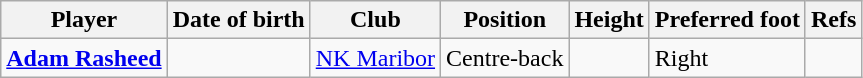<table class="wikitable sortable">
<tr>
<th>Player</th>
<th>Date of birth</th>
<th>Club</th>
<th>Position</th>
<th>Height</th>
<th>Preferred foot</th>
<th>Refs</th>
</tr>
<tr>
<td><strong><a href='#'>Adam Rasheed</a></strong></td>
<td></td>
<td><a href='#'>NK Maribor</a></td>
<td>Centre-back</td>
<td></td>
<td>Right</td>
<td></td>
</tr>
</table>
